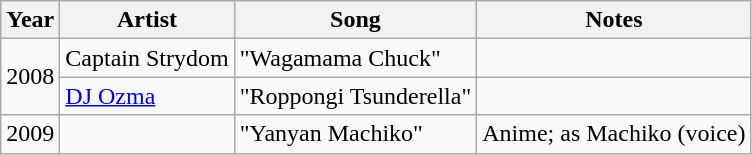<table class="wikitable">
<tr>
<th>Year</th>
<th>Artist</th>
<th>Song</th>
<th>Notes</th>
</tr>
<tr>
<td rowspan="2">2008</td>
<td>Captain Strydom</td>
<td>"Wagamama Chuck"</td>
<td></td>
</tr>
<tr>
<td><a href='#'>DJ Ozma</a></td>
<td>"Roppongi Tsunderella"</td>
<td></td>
</tr>
<tr>
<td>2009</td>
<td></td>
<td>"Yanyan Machiko"</td>
<td>Anime; as Machiko (voice)</td>
</tr>
</table>
